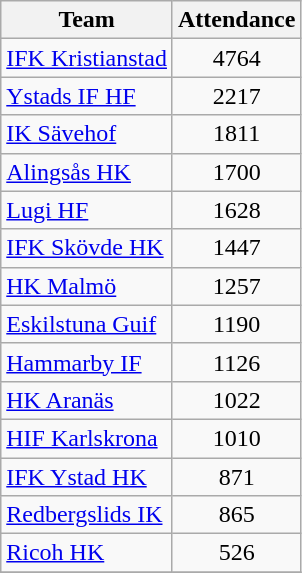<table class="wikitable sortable">
<tr>
<th>Team</th>
<th>Attendance</th>
</tr>
<tr>
<td><a href='#'>IFK Kristianstad</a></td>
<td align=center>4764</td>
</tr>
<tr>
<td><a href='#'>Ystads IF HF</a></td>
<td align=center>2217</td>
</tr>
<tr>
<td><a href='#'>IK Sävehof</a></td>
<td align=center>1811</td>
</tr>
<tr>
<td><a href='#'>Alingsås HK</a></td>
<td align=center>1700</td>
</tr>
<tr>
<td><a href='#'>Lugi HF</a></td>
<td align=center>1628</td>
</tr>
<tr>
<td><a href='#'>IFK Skövde HK</a></td>
<td align=center>1447</td>
</tr>
<tr>
<td><a href='#'>HK Malmö</a></td>
<td align=center>1257</td>
</tr>
<tr>
<td><a href='#'>Eskilstuna Guif</a></td>
<td align=center>1190</td>
</tr>
<tr>
<td><a href='#'>Hammarby IF</a></td>
<td align=center>1126</td>
</tr>
<tr>
<td><a href='#'>HK Aranäs</a></td>
<td align=center>1022</td>
</tr>
<tr>
<td><a href='#'>HIF Karlskrona</a></td>
<td align=center>1010</td>
</tr>
<tr>
<td><a href='#'>IFK Ystad HK</a></td>
<td align=center>871</td>
</tr>
<tr>
<td><a href='#'>Redbergslids IK</a></td>
<td align=center>865</td>
</tr>
<tr>
<td><a href='#'>Ricoh HK</a></td>
<td align=center>526</td>
</tr>
<tr>
</tr>
</table>
